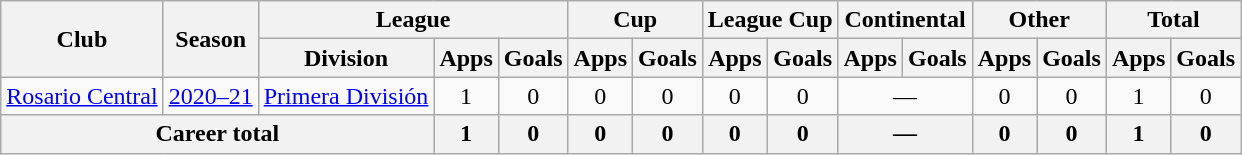<table class="wikitable" style="text-align:center">
<tr>
<th rowspan="2">Club</th>
<th rowspan="2">Season</th>
<th colspan="3">League</th>
<th colspan="2">Cup</th>
<th colspan="2">League Cup</th>
<th colspan="2">Continental</th>
<th colspan="2">Other</th>
<th colspan="2">Total</th>
</tr>
<tr>
<th>Division</th>
<th>Apps</th>
<th>Goals</th>
<th>Apps</th>
<th>Goals</th>
<th>Apps</th>
<th>Goals</th>
<th>Apps</th>
<th>Goals</th>
<th>Apps</th>
<th>Goals</th>
<th>Apps</th>
<th>Goals</th>
</tr>
<tr>
<td rowspan="1"><a href='#'>Rosario Central</a></td>
<td><a href='#'>2020–21</a></td>
<td rowspan="1"><a href='#'>Primera División</a></td>
<td>1</td>
<td>0</td>
<td>0</td>
<td>0</td>
<td>0</td>
<td>0</td>
<td colspan="2">—</td>
<td>0</td>
<td>0</td>
<td>1</td>
<td>0</td>
</tr>
<tr>
<th colspan="3">Career total</th>
<th>1</th>
<th>0</th>
<th>0</th>
<th>0</th>
<th>0</th>
<th>0</th>
<th colspan="2">—</th>
<th>0</th>
<th>0</th>
<th>1</th>
<th>0</th>
</tr>
</table>
